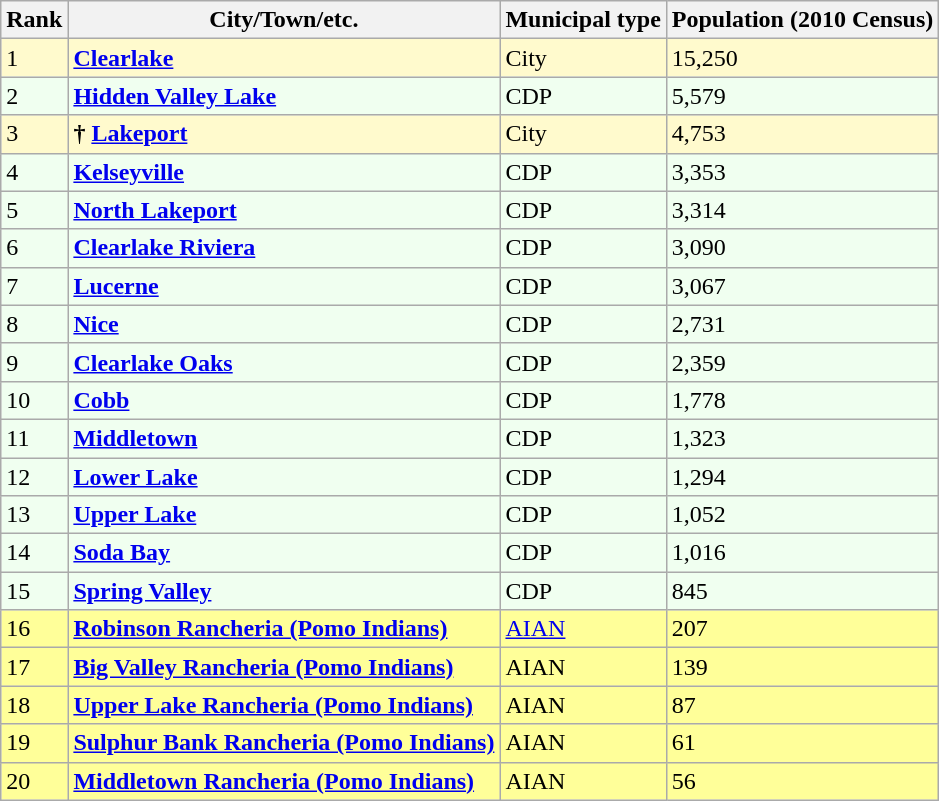<table class="wikitable sortable">
<tr>
<th>Rank</th>
<th>City/Town/etc.</th>
<th>Municipal type</th>
<th>Population (2010 Census)</th>
</tr>
<tr style="background-color:#FFFACD;">
<td>1</td>
<td><strong><a href='#'>Clearlake</a></strong></td>
<td>City</td>
<td>15,250</td>
</tr>
<tr style="background-color:#F0FFF0;">
<td>2</td>
<td><strong><a href='#'>Hidden Valley Lake</a></strong></td>
<td>CDP</td>
<td>5,579</td>
</tr>
<tr style="background-color:#FFFACD;">
<td>3</td>
<td><strong>†</strong> <strong><a href='#'>Lakeport</a></strong></td>
<td>City</td>
<td>4,753</td>
</tr>
<tr style="background-color:#F0FFF0;">
<td>4</td>
<td><strong><a href='#'>Kelseyville</a></strong></td>
<td>CDP</td>
<td>3,353</td>
</tr>
<tr style="background-color:#F0FFF0;">
<td>5</td>
<td><strong><a href='#'>North Lakeport</a></strong></td>
<td>CDP</td>
<td>3,314</td>
</tr>
<tr style="background-color:#F0FFF0;">
<td>6</td>
<td><strong><a href='#'>Clearlake Riviera</a></strong></td>
<td>CDP</td>
<td>3,090</td>
</tr>
<tr style="background-color:#F0FFF0;">
<td>7</td>
<td><strong><a href='#'>Lucerne</a></strong></td>
<td>CDP</td>
<td>3,067</td>
</tr>
<tr style="background-color:#F0FFF0;">
<td>8</td>
<td><strong><a href='#'>Nice</a></strong></td>
<td>CDP</td>
<td>2,731</td>
</tr>
<tr style="background-color:#F0FFF0;">
<td>9</td>
<td><strong><a href='#'>Clearlake Oaks</a></strong></td>
<td>CDP</td>
<td>2,359</td>
</tr>
<tr style="background-color:#F0FFF0;">
<td>10</td>
<td><strong><a href='#'>Cobb</a></strong></td>
<td>CDP</td>
<td>1,778</td>
</tr>
<tr style="background-color:#F0FFF0;">
<td>11</td>
<td><strong><a href='#'>Middletown</a></strong></td>
<td>CDP</td>
<td>1,323</td>
</tr>
<tr style="background-color:#F0FFF0;">
<td>12</td>
<td><strong><a href='#'>Lower Lake</a></strong></td>
<td>CDP</td>
<td>1,294</td>
</tr>
<tr style="background-color:#F0FFF0;">
<td>13</td>
<td><strong><a href='#'>Upper Lake</a></strong></td>
<td>CDP</td>
<td>1,052</td>
</tr>
<tr style="background-color:#F0FFF0;">
<td>14</td>
<td><strong><a href='#'>Soda Bay</a></strong></td>
<td>CDP</td>
<td>1,016</td>
</tr>
<tr style="background-color:#F0FFF0;">
<td>15</td>
<td><strong><a href='#'>Spring Valley</a></strong></td>
<td>CDP</td>
<td>845</td>
</tr>
<tr style="background-color:#FFFF99;">
<td>16</td>
<td><strong><a href='#'>Robinson Rancheria (Pomo Indians)</a></strong></td>
<td><a href='#'>AIAN</a></td>
<td>207</td>
</tr>
<tr style="background-color:#FFFF99;">
<td>17</td>
<td><strong><a href='#'>Big Valley Rancheria (Pomo Indians)</a></strong></td>
<td>AIAN</td>
<td>139</td>
</tr>
<tr style="background-color:#FFFF99;">
<td>18</td>
<td><strong><a href='#'>Upper Lake Rancheria (Pomo Indians)</a></strong></td>
<td>AIAN</td>
<td>87</td>
</tr>
<tr style="background-color:#FFFF99;">
<td>19</td>
<td><strong><a href='#'>Sulphur Bank Rancheria (Pomo Indians)</a></strong></td>
<td>AIAN</td>
<td>61</td>
</tr>
<tr style="background-color:#FFFF99;">
<td>20</td>
<td><strong><a href='#'>Middletown Rancheria (Pomo Indians)</a></strong></td>
<td>AIAN</td>
<td>56</td>
</tr>
</table>
